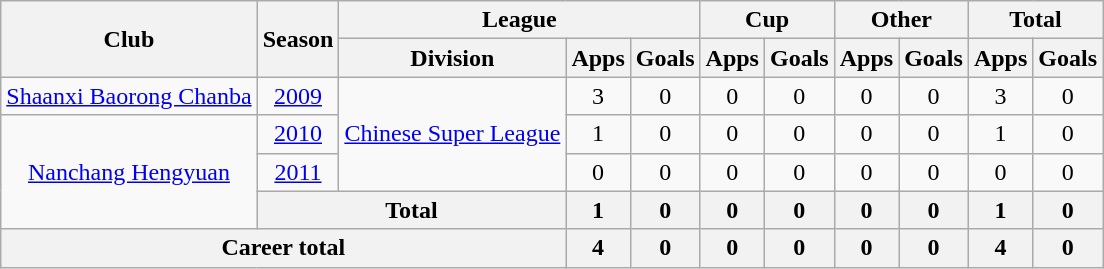<table class="wikitable" style="text-align: center">
<tr>
<th rowspan="2">Club</th>
<th rowspan="2">Season</th>
<th colspan="3">League</th>
<th colspan="2">Cup</th>
<th colspan="2">Other</th>
<th colspan="2">Total</th>
</tr>
<tr>
<th>Division</th>
<th>Apps</th>
<th>Goals</th>
<th>Apps</th>
<th>Goals</th>
<th>Apps</th>
<th>Goals</th>
<th>Apps</th>
<th>Goals</th>
</tr>
<tr>
<td><a href='#'>Shaanxi Baorong Chanba</a></td>
<td><a href='#'>2009</a></td>
<td rowspan="3"><a href='#'>Chinese Super League</a></td>
<td>3</td>
<td>0</td>
<td>0</td>
<td>0</td>
<td>0</td>
<td>0</td>
<td>3</td>
<td>0</td>
</tr>
<tr>
<td rowspan="3"><a href='#'>Nanchang Hengyuan</a></td>
<td><a href='#'>2010</a></td>
<td>1</td>
<td>0</td>
<td>0</td>
<td>0</td>
<td>0</td>
<td>0</td>
<td>1</td>
<td>0</td>
</tr>
<tr>
<td><a href='#'>2011</a></td>
<td>0</td>
<td>0</td>
<td>0</td>
<td>0</td>
<td>0</td>
<td>0</td>
<td>0</td>
<td>0</td>
</tr>
<tr>
<th colspan=2>Total</th>
<th>1</th>
<th>0</th>
<th>0</th>
<th>0</th>
<th>0</th>
<th>0</th>
<th>1</th>
<th>0</th>
</tr>
<tr>
<th colspan=3>Career total</th>
<th>4</th>
<th>0</th>
<th>0</th>
<th>0</th>
<th>0</th>
<th>0</th>
<th>4</th>
<th>0</th>
</tr>
</table>
